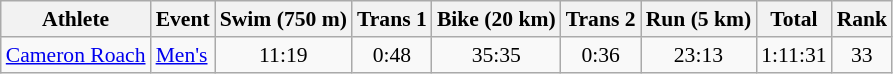<table class="wikitable" border="1" style="font-size:90%">
<tr>
<th>Athlete</th>
<th>Event</th>
<th>Swim (750 m)</th>
<th>Trans 1</th>
<th>Bike (20 km)</th>
<th>Trans 2</th>
<th>Run (5 km)</th>
<th>Total</th>
<th>Rank</th>
</tr>
<tr align=center>
<td align=left><a href='#'>Cameron Roach</a></td>
<td align=left><a href='#'>Men's</a></td>
<td>11:19</td>
<td>0:48</td>
<td>35:35</td>
<td>0:36</td>
<td>23:13</td>
<td>1:11:31</td>
<td>33</td>
</tr>
</table>
